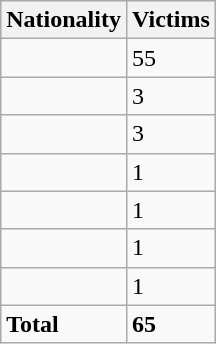<table class="wikitable">
<tr style="background:#ccf;">
<th>Nationality</th>
<th>Victims</th>
</tr>
<tr valign=top>
<td></td>
<td>55</td>
</tr>
<tr valign=top>
<td></td>
<td>3</td>
</tr>
<tr valign=top>
<td></td>
<td>3</td>
</tr>
<tr valign=top>
<td></td>
<td>1</td>
</tr>
<tr valign=top>
<td></td>
<td>1</td>
</tr>
<tr valign=top>
<td></td>
<td>1</td>
</tr>
<tr valign=top>
<td></td>
<td>1</td>
</tr>
<tr valign=top>
<td><strong>Total</strong></td>
<td><strong>65</strong></td>
</tr>
</table>
